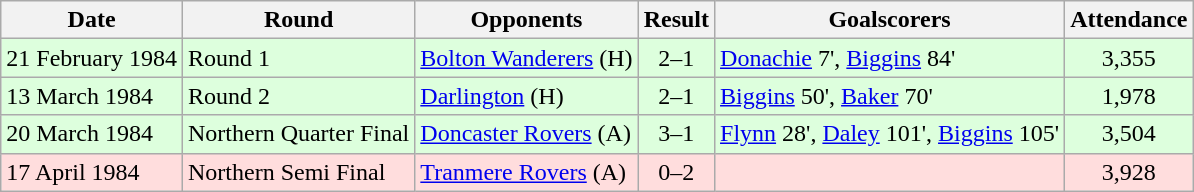<table class="wikitable">
<tr>
<th>Date</th>
<th>Round</th>
<th>Opponents</th>
<th>Result</th>
<th>Goalscorers</th>
<th>Attendance</th>
</tr>
<tr bgcolor="#ddffdd">
<td>21 February 1984</td>
<td>Round 1</td>
<td><a href='#'>Bolton Wanderers</a> (H)</td>
<td align="center">2–1</td>
<td><a href='#'>Donachie</a> 7', <a href='#'>Biggins</a> 84'</td>
<td align="center">3,355</td>
</tr>
<tr bgcolor="#ddffdd">
<td>13 March 1984</td>
<td>Round 2</td>
<td><a href='#'>Darlington</a> (H)</td>
<td align="center">2–1</td>
<td><a href='#'>Biggins</a> 50', <a href='#'>Baker</a> 70'</td>
<td align="center">1,978</td>
</tr>
<tr bgcolor="#ddffdd">
<td>20 March 1984</td>
<td>Northern Quarter Final</td>
<td><a href='#'>Doncaster Rovers</a> (A)</td>
<td align="center">3–1 </td>
<td><a href='#'>Flynn</a> 28', <a href='#'>Daley</a> 101', <a href='#'>Biggins</a> 105'</td>
<td align="center">3,504</td>
</tr>
<tr bgcolor="#ffdddd">
<td>17 April 1984</td>
<td>Northern Semi Final</td>
<td><a href='#'>Tranmere Rovers</a> (A)</td>
<td align="center">0–2 </td>
<td></td>
<td align="center">3,928</td>
</tr>
</table>
